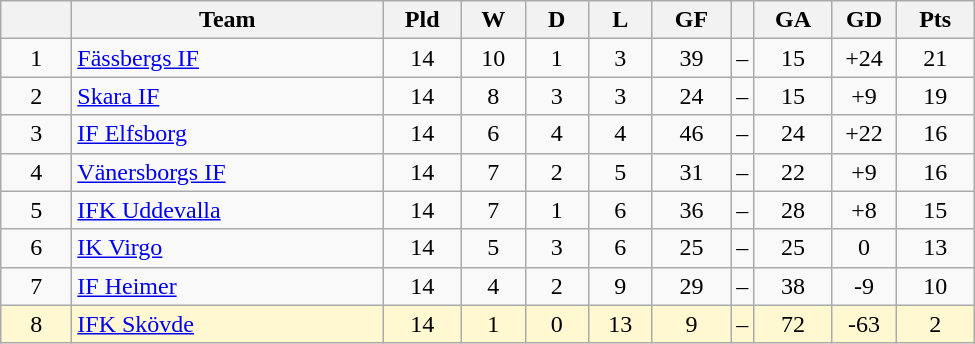<table class="wikitable" style="text-align: center;">
<tr>
<th style="width: 40px;"></th>
<th style="width: 200px;">Team</th>
<th style="width: 45px;">Pld</th>
<th style="width: 35px;">W</th>
<th style="width: 35px;">D</th>
<th style="width: 35px;">L</th>
<th style="width: 45px;">GF</th>
<th></th>
<th style="width: 45px;">GA</th>
<th style="width: 35px;">GD</th>
<th style="width: 45px;">Pts</th>
</tr>
<tr>
<td>1</td>
<td style="text-align: left;"><a href='#'>Fässbergs IF</a></td>
<td>14</td>
<td>10</td>
<td>1</td>
<td>3</td>
<td>39</td>
<td>–</td>
<td>15</td>
<td>+24</td>
<td>21</td>
</tr>
<tr>
<td>2</td>
<td style="text-align: left;"><a href='#'>Skara IF</a></td>
<td>14</td>
<td>8</td>
<td>3</td>
<td>3</td>
<td>24</td>
<td>–</td>
<td>15</td>
<td>+9</td>
<td>19</td>
</tr>
<tr>
<td>3</td>
<td style="text-align: left;"><a href='#'>IF Elfsborg</a></td>
<td>14</td>
<td>6</td>
<td>4</td>
<td>4</td>
<td>46</td>
<td>–</td>
<td>24</td>
<td>+22</td>
<td>16</td>
</tr>
<tr>
<td>4</td>
<td style="text-align: left;"><a href='#'>Vänersborgs IF</a></td>
<td>14</td>
<td>7</td>
<td>2</td>
<td>5</td>
<td>31</td>
<td>–</td>
<td>22</td>
<td>+9</td>
<td>16</td>
</tr>
<tr>
<td>5</td>
<td style="text-align: left;"><a href='#'>IFK Uddevalla</a></td>
<td>14</td>
<td>7</td>
<td>1</td>
<td>6</td>
<td>36</td>
<td>–</td>
<td>28</td>
<td>+8</td>
<td>15</td>
</tr>
<tr>
<td>6</td>
<td style="text-align: left;"><a href='#'>IK Virgo</a></td>
<td>14</td>
<td>5</td>
<td>3</td>
<td>6</td>
<td>25</td>
<td>–</td>
<td>25</td>
<td>0</td>
<td>13</td>
</tr>
<tr>
<td>7</td>
<td style="text-align: left;"><a href='#'>IF Heimer</a></td>
<td>14</td>
<td>4</td>
<td>2</td>
<td>9</td>
<td>29</td>
<td>–</td>
<td>38</td>
<td>-9</td>
<td>10</td>
</tr>
<tr style="background: #fff8d1">
<td>8</td>
<td style="text-align: left;"><a href='#'>IFK Skövde</a></td>
<td>14</td>
<td>1</td>
<td>0</td>
<td>13</td>
<td>9</td>
<td>–</td>
<td>72</td>
<td>-63</td>
<td>2</td>
</tr>
</table>
